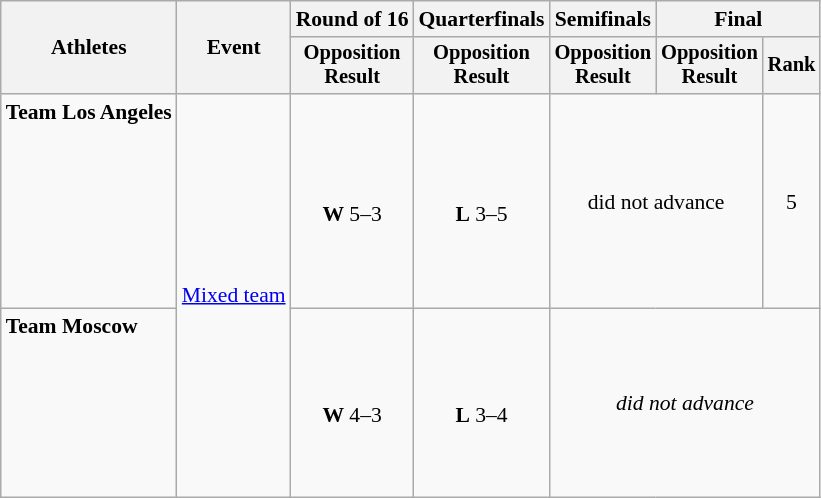<table class="wikitable" style="font-size:90%">
<tr>
<th rowspan=2>Athletes</th>
<th rowspan=2>Event</th>
<th>Round of 16</th>
<th>Quarterfinals</th>
<th>Semifinals</th>
<th colspan=2>Final</th>
</tr>
<tr style="font-size:95%">
<th>Opposition<br>Result</th>
<th>Opposition<br>Result</th>
<th>Opposition<br>Result</th>
<th>Opposition<br>Result</th>
<th>Rank</th>
</tr>
<tr align=center>
<td align=left><strong>Team Los Angeles</strong><br><br><br><br><br><br><br><br></td>
<td rowspan=2 align=left><a href='#'>Mixed team</a></td>
<td><br><strong>W</strong> 5–3</td>
<td><br><strong>L</strong> 3–5</td>
<td colspan=2>did not advance</td>
<td>5</td>
</tr>
<tr align=center>
<td align=left><strong>Team Moscow</strong><br><br> <br><br><br><br><br></td>
<td><br><strong>W</strong> 4–3</td>
<td><br><strong>L</strong> 3–4</td>
<td colspan=3><em>did not advance</em></td>
</tr>
</table>
